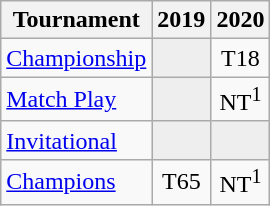<table class="wikitable" style="text-align:center;">
<tr>
<th>Tournament</th>
<th>2019</th>
<th>2020</th>
</tr>
<tr>
<td align="left"><a href='#'>Championship</a></td>
<td style="background:#eeeeee;"></td>
<td>T18</td>
</tr>
<tr>
<td align="left"><a href='#'>Match Play</a></td>
<td style="background:#eeeeee;"></td>
<td>NT<sup>1</sup></td>
</tr>
<tr>
<td align="left"><a href='#'>Invitational</a></td>
<td style="background:#eeeeee;"></td>
<td style="background:#eeeeee;"></td>
</tr>
<tr>
<td align="left"><a href='#'>Champions</a></td>
<td>T65</td>
<td>NT<sup>1</sup></td>
</tr>
</table>
